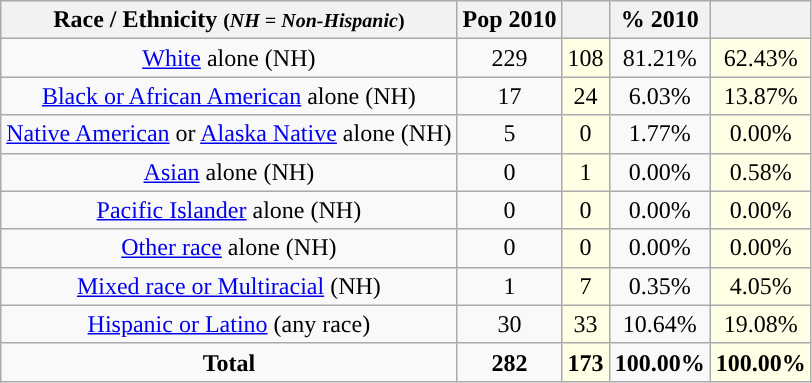<table class="wikitable" style="text-align:center;">
<tr>
<th>Race / Ethnicity <small>(<em>NH = Non-Hispanic</em>)</small></th>
<th>Pop 2010</th>
<th></th>
<th>% 2010</th>
<th></th>
</tr>
<tr>
<td><a href='#'>White</a> alone (NH)</td>
<td>229</td>
<td style='background: #ffffe6;'>108</td>
<td>81.21%</td>
<td style='background: #ffffe6;'>62.43%</td>
</tr>
<tr>
<td><a href='#'>Black or African American</a> alone (NH)</td>
<td>17</td>
<td style='background: #ffffe6;'>24</td>
<td>6.03%</td>
<td style='background: #ffffe6;'>13.87%</td>
</tr>
<tr>
<td><a href='#'>Native American</a> or <a href='#'>Alaska Native</a> alone (NH)</td>
<td>5</td>
<td style='background: #ffffe6;'>0</td>
<td>1.77%</td>
<td style='background: #ffffe6;'>0.00%</td>
</tr>
<tr>
<td><a href='#'>Asian</a> alone (NH)</td>
<td>0</td>
<td style='background: #ffffe6;'>1</td>
<td>0.00%</td>
<td style='background: #ffffe6;'>0.58%</td>
</tr>
<tr>
<td><a href='#'>Pacific Islander</a> alone (NH)</td>
<td>0</td>
<td style='background: #ffffe6;'>0</td>
<td>0.00%</td>
<td style='background: #ffffe6;'>0.00%</td>
</tr>
<tr>
<td><a href='#'>Other race</a> alone (NH)</td>
<td>0</td>
<td style='background: #ffffe6;'>0</td>
<td>0.00%</td>
<td style='background: #ffffe6;'>0.00%</td>
</tr>
<tr>
<td><a href='#'>Mixed race or Multiracial</a> (NH)</td>
<td>1</td>
<td style='background: #ffffe6;'>7</td>
<td>0.35%</td>
<td style='background: #ffffe6;'>4.05%</td>
</tr>
<tr>
<td><a href='#'>Hispanic or Latino</a> (any race)</td>
<td>30</td>
<td style='background: #ffffe6;'>33</td>
<td>10.64%</td>
<td style='background: #ffffe6;'>19.08%</td>
</tr>
<tr>
<td><strong>Total</strong></td>
<td><strong>282</strong></td>
<td style='background: #ffffe6;'><strong>173</strong></td>
<td><strong>100.00%</strong></td>
<td style='background: #ffffe6;'><strong>100.00%</strong></td>
</tr>
</table>
